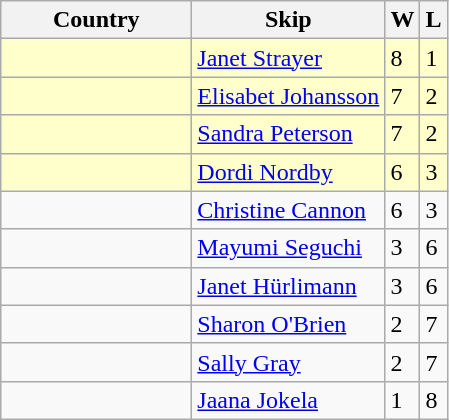<table class="wikitable">
<tr>
<th bgcolor="#efefef" width="120">Country</th>
<th bgcolor="#efefef">Skip</th>
<th bgcolor="#efefef">W</th>
<th bgcolor="#efefef">L</th>
</tr>
<tr bgcolor="#ffffcc">
<td></td>
<td><a href='#'>Janet Strayer</a></td>
<td>8</td>
<td>1</td>
</tr>
<tr bgcolor="#ffffcc">
<td></td>
<td><a href='#'>Elisabet Johansson</a></td>
<td>7</td>
<td>2</td>
</tr>
<tr bgcolor="#ffffcc">
<td></td>
<td><a href='#'>Sandra Peterson</a></td>
<td>7</td>
<td>2</td>
</tr>
<tr bgcolor="#ffffcc">
<td></td>
<td><a href='#'>Dordi Nordby</a></td>
<td>6</td>
<td>3</td>
</tr>
<tr>
<td></td>
<td><a href='#'>Christine Cannon</a></td>
<td>6</td>
<td>3</td>
</tr>
<tr>
<td></td>
<td><a href='#'>Mayumi Seguchi</a></td>
<td>3</td>
<td>6</td>
</tr>
<tr>
<td></td>
<td><a href='#'>Janet Hürlimann</a></td>
<td>3</td>
<td>6</td>
</tr>
<tr>
<td></td>
<td><a href='#'>Sharon O'Brien</a></td>
<td>2</td>
<td>7</td>
</tr>
<tr>
<td></td>
<td><a href='#'>Sally Gray</a></td>
<td>2</td>
<td>7</td>
</tr>
<tr>
<td></td>
<td><a href='#'>Jaana Jokela</a></td>
<td>1</td>
<td>8</td>
</tr>
</table>
